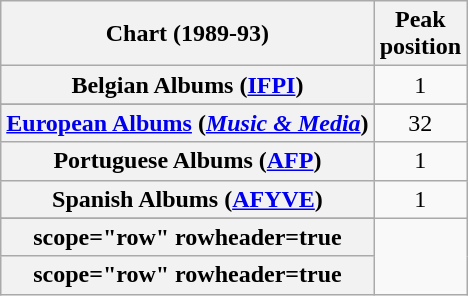<table class="wikitable sortable plainrowheaders" style="text-align:center">
<tr>
<th scope="col">Chart (1989-93)</th>
<th scope="col">Peak<br>position</th>
</tr>
<tr>
<th scope="row">Belgian Albums (<a href='#'>IFPI</a>)</th>
<td>1</td>
</tr>
<tr>
</tr>
<tr>
<th scope="row"><a href='#'>European Albums</a> (<em><a href='#'>Music & Media</a></em>)</th>
<td>32</td>
</tr>
<tr>
<th scope="row">Portuguese Albums (<a href='#'>AFP</a>)</th>
<td>1</td>
</tr>
<tr>
<th scope="row">Spanish Albums (<a href='#'>AFYVE</a>)</th>
<td>1</td>
</tr>
<tr>
</tr>
<tr>
<th>scope="row" rowheader=true</th>
</tr>
<tr>
<th>scope="row" rowheader=true</th>
</tr>
</table>
